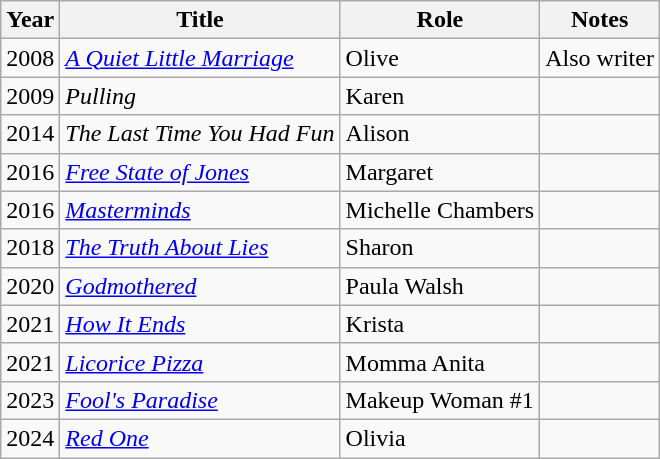<table class="wikitable sortable">
<tr>
<th>Year</th>
<th>Title</th>
<th>Role</th>
<th class="unsortable">Notes</th>
</tr>
<tr>
<td>2008</td>
<td><em><a href='#'>A Quiet Little Marriage</a></em></td>
<td>Olive</td>
<td>Also writer</td>
</tr>
<tr>
<td>2009</td>
<td><em>Pulling</em></td>
<td>Karen</td>
<td></td>
</tr>
<tr>
<td>2014</td>
<td><em>The Last Time You Had Fun</em></td>
<td>Alison</td>
<td></td>
</tr>
<tr>
<td>2016</td>
<td><em><a href='#'>Free State of Jones</a></em></td>
<td>Margaret</td>
<td></td>
</tr>
<tr>
<td>2016</td>
<td><em><a href='#'>Masterminds</a></em></td>
<td>Michelle Chambers</td>
<td></td>
</tr>
<tr>
<td>2018</td>
<td><em><a href='#'>The Truth About Lies</a></em></td>
<td>Sharon</td>
<td></td>
</tr>
<tr>
<td>2020</td>
<td><em><a href='#'>Godmothered</a></em></td>
<td>Paula Walsh</td>
<td></td>
</tr>
<tr>
<td>2021</td>
<td><em><a href='#'>How It Ends</a></em></td>
<td>Krista</td>
<td></td>
</tr>
<tr>
<td>2021</td>
<td><em><a href='#'>Licorice Pizza</a></em></td>
<td>Momma Anita</td>
<td></td>
</tr>
<tr>
<td>2023</td>
<td><em><a href='#'>Fool's Paradise</a></em></td>
<td>Makeup Woman #1</td>
<td></td>
</tr>
<tr>
<td>2024</td>
<td><em><a href='#'>Red One</a></em></td>
<td>Olivia</td>
<td></td>
</tr>
</table>
